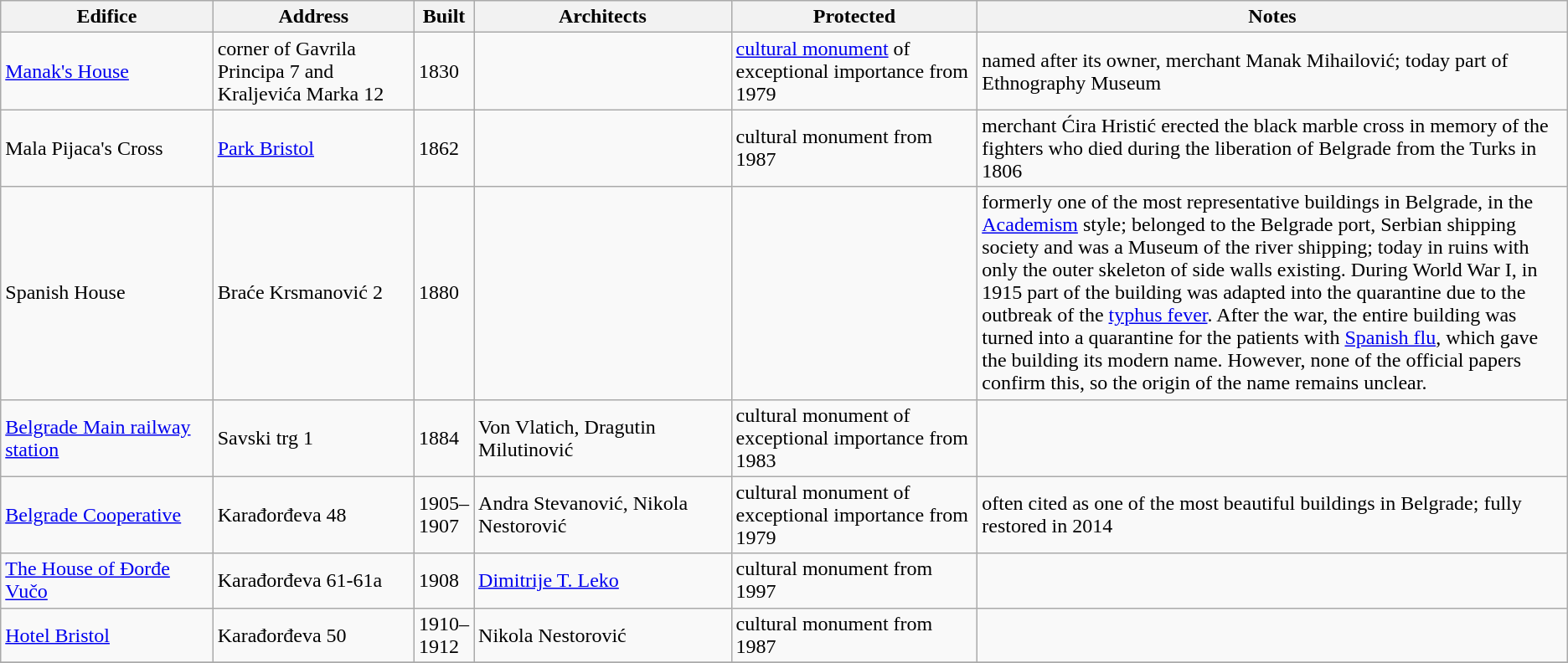<table class="wikitable">
<tr>
<th style="width:170px;">Edifice</th>
<th style="width:160px;">Address</th>
<th style="width:30px;">Built</th>
<th style="width:210px;">Architects</th>
<th style="width:200px;">Protected</th>
<th style="width:500px;">Notes</th>
</tr>
<tr>
<td><a href='#'>Manak's House</a></td>
<td>corner of Gavrila Principa 7 and Kraljevića Marka 12</td>
<td>1830</td>
<td></td>
<td><a href='#'>cultural monument</a> of exceptional importance from 1979</td>
<td>named after its owner, merchant Manak Mihailović; today part of Ethnography Museum</td>
</tr>
<tr>
<td>Mala Pijaca's Cross</td>
<td><a href='#'>Park Bristol</a></td>
<td>1862</td>
<td></td>
<td>cultural monument from 1987</td>
<td>merchant Ćira Hristić erected the black marble cross in memory of the fighters who died during the liberation of Belgrade from the Turks in 1806</td>
</tr>
<tr>
<td>Spanish House</td>
<td>Braće Krsmanović 2</td>
<td>1880</td>
<td></td>
<td></td>
<td>formerly one of the most representative buildings in Belgrade, in the <a href='#'>Academism</a> style; belonged to the Belgrade port, Serbian shipping society and was a Museum of the river shipping; today in ruins with only the outer skeleton of side walls existing. During World War I, in 1915 part of the building was adapted into the quarantine due to the outbreak of the <a href='#'>typhus fever</a>. After the war, the entire building was turned into a quarantine for the patients with <a href='#'>Spanish flu</a>, which gave the building its modern name. However, none of the official papers confirm this, so the origin of the name remains unclear.</td>
</tr>
<tr>
<td><a href='#'>Belgrade Main railway station</a></td>
<td>Savski trg 1</td>
<td>1884</td>
<td>Von Vlatich, Dragutin Milutinović</td>
<td>cultural monument of exceptional importance from 1983</td>
<td></td>
</tr>
<tr>
<td><a href='#'>Belgrade Cooperative</a></td>
<td>Karađorđeva 48</td>
<td>1905–1907</td>
<td>Andra Stevanović, Nikola Nestorović</td>
<td>cultural monument of exceptional importance from 1979</td>
<td>often cited as one of the most beautiful buildings in Belgrade; fully restored in 2014</td>
</tr>
<tr>
<td><a href='#'>The House of Đorđe Vučo</a></td>
<td>Karađorđeva 61-61a</td>
<td>1908</td>
<td><a href='#'>Dimitrije T. Leko</a></td>
<td>cultural monument from 1997</td>
<td></td>
</tr>
<tr>
<td><a href='#'>Hotel Bristol</a></td>
<td>Karađorđeva 50</td>
<td>1910–1912</td>
<td>Nikola Nestorović</td>
<td>cultural monument from 1987</td>
<td></td>
</tr>
<tr>
</tr>
</table>
